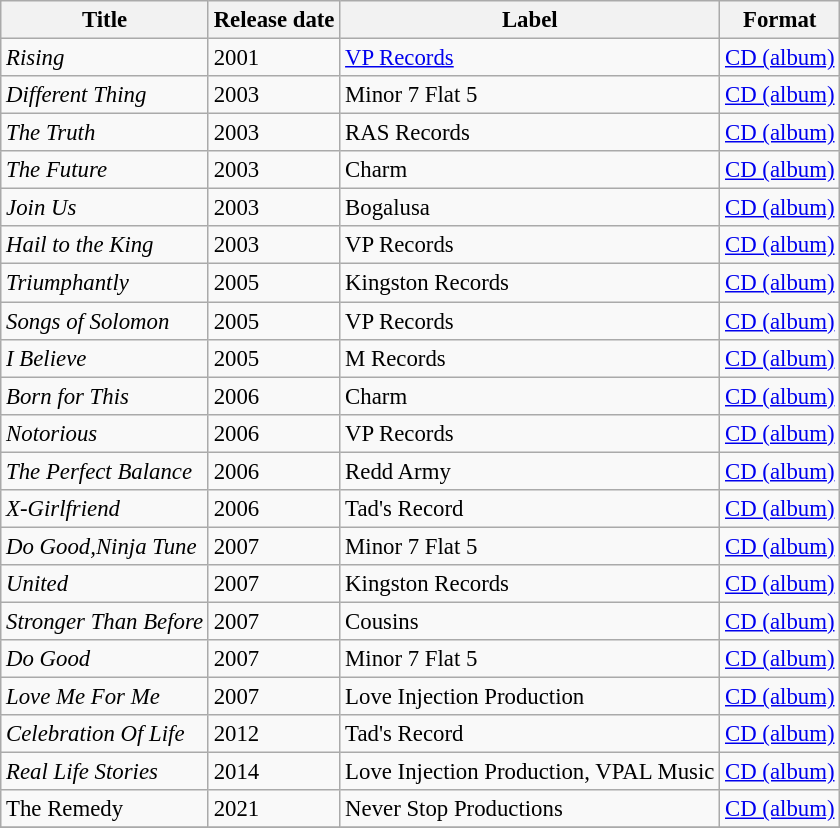<table class="wikitable" style="font-size:95%">
<tr>
<th>Title</th>
<th>Release date</th>
<th>Label</th>
<th>Format</th>
</tr>
<tr>
<td align=left><em>Rising</em></td>
<td align=left>2001</td>
<td align=left><a href='#'>VP Records</a></td>
<td align=left><a href='#'>CD (album)</a></td>
</tr>
<tr>
<td align=left><em>Different Thing</em></td>
<td align=left>2003</td>
<td align=left>Minor 7 Flat 5</td>
<td align=left><a href='#'>CD (album)</a></td>
</tr>
<tr>
<td align=left><em>The Truth</em></td>
<td align=left>2003</td>
<td align=left>RAS Records</td>
<td align=left><a href='#'>CD (album)</a></td>
</tr>
<tr>
<td align=left><em>The Future</em></td>
<td align=left>2003</td>
<td align=left>Charm</td>
<td align=left><a href='#'>CD (album)</a></td>
</tr>
<tr>
<td align=left><em>Join Us</em></td>
<td align=left>2003</td>
<td align=left>Bogalusa</td>
<td align=left><a href='#'>CD (album)</a></td>
</tr>
<tr>
<td align=left><em>Hail to the King</em></td>
<td align=left>2003</td>
<td align=left>VP Records</td>
<td align=left><a href='#'>CD (album)</a></td>
</tr>
<tr>
<td align=left><em>Triumphantly</em></td>
<td align=left>2005</td>
<td align=left>Kingston Records</td>
<td align=left><a href='#'>CD (album)</a></td>
</tr>
<tr>
<td align=left><em>Songs of Solomon</em></td>
<td align=left>2005</td>
<td align=left>VP Records</td>
<td align=left><a href='#'>CD (album)</a></td>
</tr>
<tr>
<td align=left><em>I Believe</em></td>
<td align=left>2005</td>
<td align=left>M Records</td>
<td align=left><a href='#'>CD (album)</a></td>
</tr>
<tr>
<td align=left><em>Born for This</em></td>
<td align=left>2006</td>
<td align=left>Charm</td>
<td align=left><a href='#'>CD (album)</a></td>
</tr>
<tr>
<td align=left><em>Notorious</em></td>
<td align=left>2006</td>
<td align=left>VP Records</td>
<td align=left><a href='#'>CD (album)</a></td>
</tr>
<tr>
<td align=left><em>The Perfect Balance</em></td>
<td align=left>2006</td>
<td align=left>Redd Army</td>
<td align=left><a href='#'>CD (album)</a></td>
</tr>
<tr>
<td align=left><em>X-Girlfriend</em></td>
<td align=left>2006</td>
<td align=left>Tad's Record</td>
<td align=left><a href='#'>CD (album)</a></td>
</tr>
<tr>
<td align=left><em>Do Good,Ninja Tune</em></td>
<td align=left>2007</td>
<td align=left>Minor 7 Flat 5</td>
<td align=left><a href='#'>CD (album)</a></td>
</tr>
<tr>
<td align=left><em>United</em></td>
<td align=left>2007</td>
<td align=left>Kingston Records</td>
<td align=left><a href='#'>CD (album)</a></td>
</tr>
<tr>
<td align=left><em>Stronger Than Before</em></td>
<td align=left>2007</td>
<td align=left>Cousins</td>
<td align=left><a href='#'>CD (album)</a></td>
</tr>
<tr>
<td align=left><em>Do Good</em></td>
<td align=left>2007</td>
<td align=left>Minor 7 Flat 5</td>
<td align=left><a href='#'>CD (album)</a></td>
</tr>
<tr>
<td align=left><em>Love Me For Me</em></td>
<td align=left>2007</td>
<td align=left>Love Injection Production</td>
<td align=left><a href='#'>CD (album)</a></td>
</tr>
<tr>
<td align=left><em>Celebration Of Life</em></td>
<td align=left>2012</td>
<td align=left>Tad's Record</td>
<td align=left><a href='#'>CD (album)</a></td>
</tr>
<tr>
<td align=left><em>Real Life Stories</em></td>
<td align=left>2014</td>
<td align=left>Love Injection Production, VPAL Music</td>
<td align=left><a href='#'>CD (album)</a></td>
</tr>
<tr>
<td>The Remedy</td>
<td>2021</td>
<td>Never Stop Productions</td>
<td><a href='#'>CD (album)</a></td>
</tr>
<tr>
</tr>
</table>
